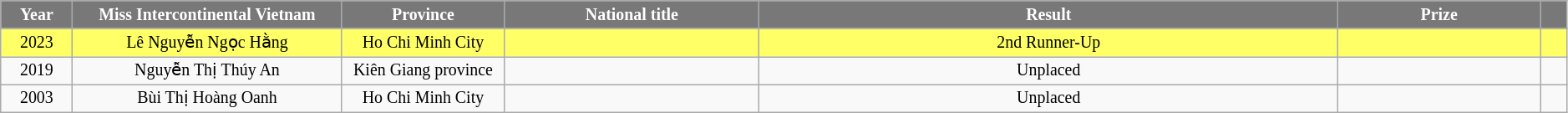<table class="wikitable sortable" style="font-size: 83%; text-align:center">
<tr bgcolor="#787878" align="center" colspan="10">
<th width="60" style="background-color:#787878;color:#FFFFFF;"><span><strong>Year</strong></span></th>
<th width="250" style="background-color:#787878;color:#FFFFFF;">Miss Intercontinental Vietnam</th>
<th width="150" style="background-color:#787878;color:#FFFFFF;"><span><strong>Province</strong></span></th>
<th width="250" style="background-color:#787878;color:#FFFFFF;"><span><strong>National title</strong></span></th>
<th width="600" style="background-color:#787878;color:#FFFFFF;"><span><strong>Result</strong></span></th>
<th width="200" style="background-color:#787878;color:#FFFFFF;"><span><strong>Prize</strong></span></th>
<th width="20" style="background-color:#787878;color:#FFFFFF;"><span><strong></strong></span></th>
</tr>
<tr>
</tr>
<tr style="background-color:#FFFF66">
<td> 2023</td>
<td>Lê Nguyễn Ngọc Hằng</td>
<td>Ho Chi Minh City</td>
<td></td>
<td>2nd Runner-Up</td>
<td></td>
<td></td>
</tr>
<tr>
<td> 2019</td>
<td>Nguyễn Thị Thúy An</td>
<td>Kiên Giang province</td>
<td></td>
<td>Unplaced</td>
<td></td>
<td></td>
</tr>
<tr>
<td> 2003</td>
<td>Bùi Thị Hoàng Oanh</td>
<td>Ho Chi Minh City</td>
<td></td>
<td>Unplaced</td>
<td></td>
<td></td>
</tr>
</table>
